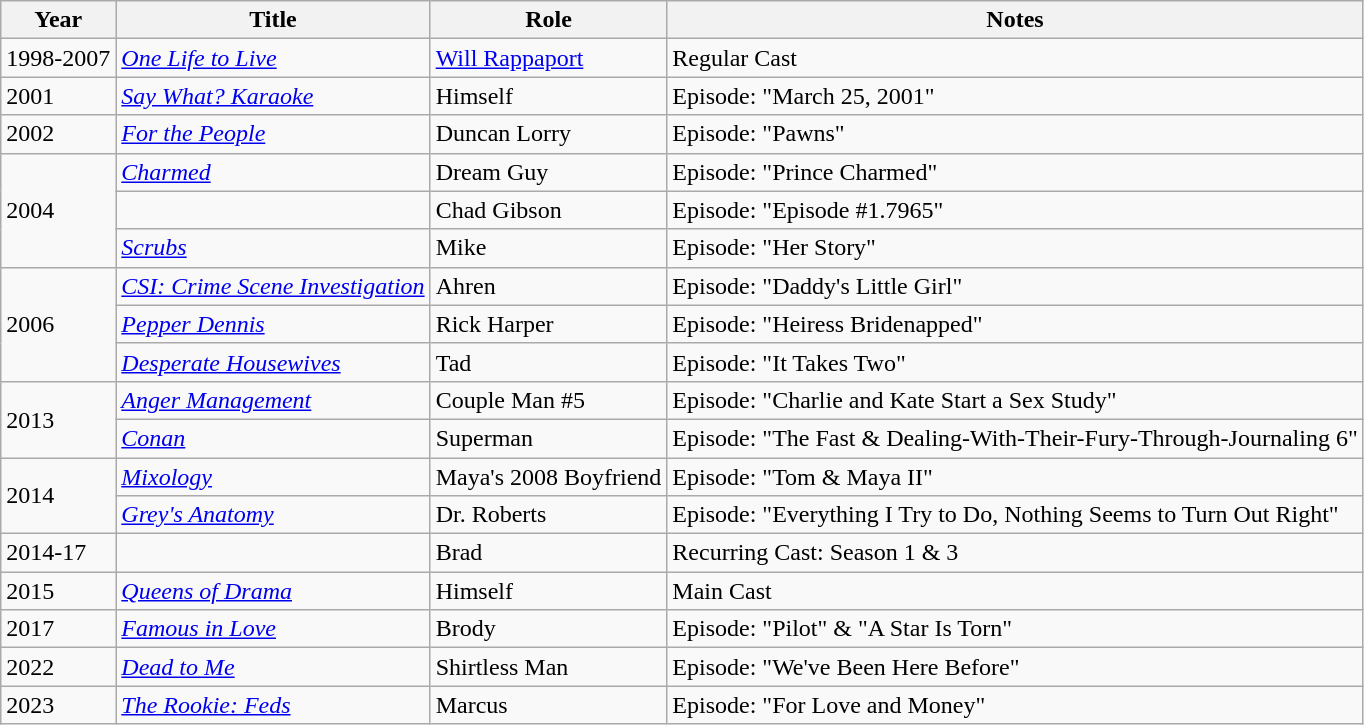<table class="wikitable sortable">
<tr>
<th>Year</th>
<th>Title</th>
<th>Role</th>
<th>Notes</th>
</tr>
<tr>
<td>1998-2007</td>
<td><em><a href='#'>One Life to Live</a></em></td>
<td><a href='#'>Will Rappaport</a></td>
<td>Regular Cast</td>
</tr>
<tr>
<td>2001</td>
<td><em><a href='#'>Say What? Karaoke</a></em></td>
<td>Himself</td>
<td>Episode: "March 25, 2001"</td>
</tr>
<tr>
<td>2002</td>
<td><em><a href='#'>For the People</a></em></td>
<td>Duncan Lorry</td>
<td>Episode: "Pawns"</td>
</tr>
<tr>
<td rowspan="3">2004</td>
<td><em><a href='#'>Charmed</a></em></td>
<td>Dream Guy</td>
<td>Episode: "Prince Charmed"</td>
</tr>
<tr>
<td><em></em></td>
<td>Chad Gibson</td>
<td>Episode: "Episode #1.7965"</td>
</tr>
<tr>
<td><em><a href='#'>Scrubs</a></em></td>
<td>Mike</td>
<td>Episode: "Her Story"</td>
</tr>
<tr>
<td rowspan="3">2006</td>
<td><em><a href='#'>CSI: Crime Scene Investigation</a></em></td>
<td>Ahren</td>
<td>Episode: "Daddy's Little Girl"</td>
</tr>
<tr>
<td><em><a href='#'>Pepper Dennis</a></em></td>
<td>Rick Harper</td>
<td>Episode: "Heiress Bridenapped"</td>
</tr>
<tr>
<td><em><a href='#'>Desperate Housewives</a></em></td>
<td>Tad</td>
<td>Episode: "It Takes Two"</td>
</tr>
<tr>
<td rowspan="2">2013</td>
<td><em><a href='#'>Anger Management</a></em></td>
<td>Couple Man #5</td>
<td>Episode: "Charlie and Kate Start a Sex Study"</td>
</tr>
<tr>
<td><em><a href='#'>Conan</a></em></td>
<td>Superman</td>
<td>Episode: "The Fast & Dealing-With-Their-Fury-Through-Journaling 6"</td>
</tr>
<tr>
<td rowspan="2">2014</td>
<td><em><a href='#'>Mixology</a></em></td>
<td>Maya's 2008 Boyfriend</td>
<td>Episode: "Tom & Maya II"</td>
</tr>
<tr>
<td><em><a href='#'>Grey's Anatomy</a></em></td>
<td>Dr. Roberts</td>
<td>Episode: "Everything I Try to Do, Nothing Seems to Turn Out Right"</td>
</tr>
<tr>
<td>2014-17</td>
<td><em></em></td>
<td>Brad</td>
<td>Recurring Cast: Season 1 & 3</td>
</tr>
<tr>
<td>2015</td>
<td><em><a href='#'>Queens of Drama</a></em></td>
<td>Himself</td>
<td>Main Cast</td>
</tr>
<tr>
<td>2017</td>
<td><em><a href='#'>Famous in Love</a></em></td>
<td>Brody</td>
<td>Episode: "Pilot" & "A Star Is Torn"</td>
</tr>
<tr>
<td>2022</td>
<td><em><a href='#'>Dead to Me</a></em></td>
<td>Shirtless Man</td>
<td>Episode: "We've Been Here Before"</td>
</tr>
<tr>
<td>2023</td>
<td><em><a href='#'>The Rookie: Feds</a></em></td>
<td>Marcus</td>
<td>Episode: "For Love and Money"</td>
</tr>
</table>
